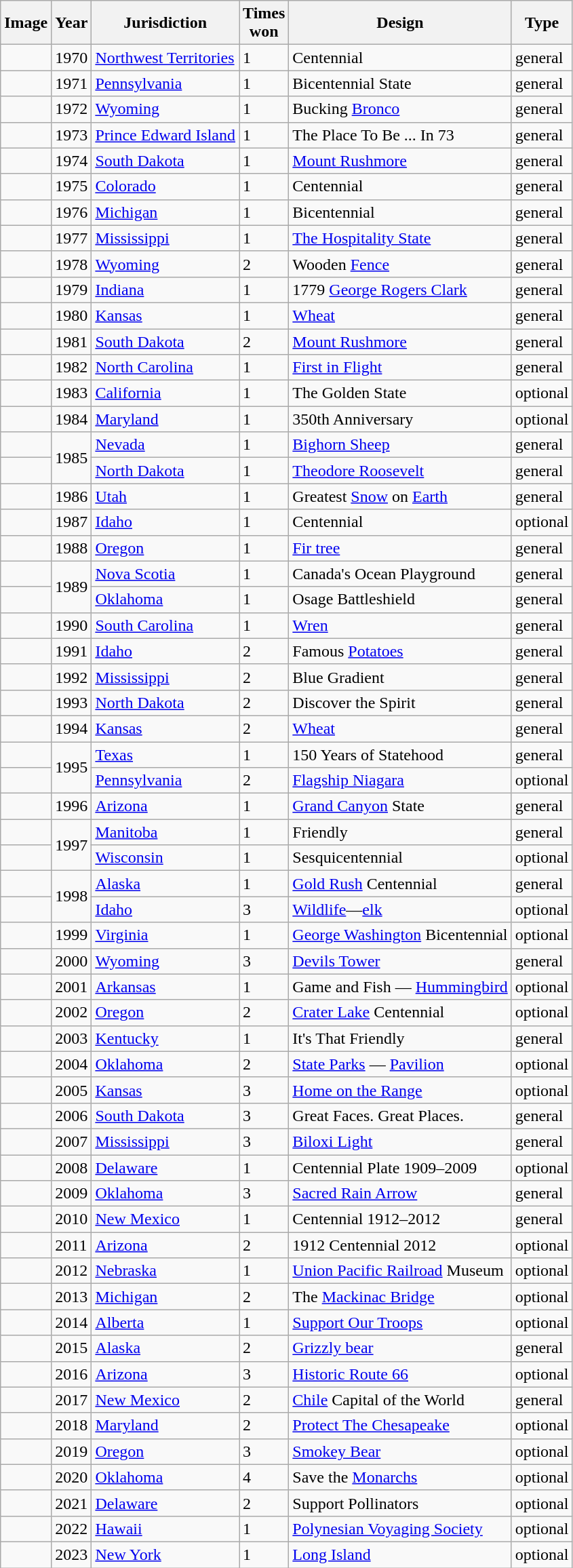<table class="wikitable collapsible autocollapse sortable">
<tr>
<th>Image</th>
<th>Year</th>
<th>Jurisdiction</th>
<th>Times<br>won</th>
<th>Design</th>
<th>Type</th>
</tr>
<tr>
<td></td>
<td>1970</td>
<td><a href='#'>Northwest Territories</a></td>
<td>1</td>
<td>Centennial</td>
<td>general</td>
</tr>
<tr>
<td></td>
<td>1971</td>
<td><a href='#'>Pennsylvania</a></td>
<td>1</td>
<td>Bicentennial State</td>
<td>general</td>
</tr>
<tr>
<td></td>
<td>1972</td>
<td><a href='#'>Wyoming</a></td>
<td>1</td>
<td>Bucking <a href='#'>Bronco</a></td>
<td>general</td>
</tr>
<tr>
<td></td>
<td>1973</td>
<td><a href='#'>Prince Edward Island</a></td>
<td>1</td>
<td>The Place To Be ... In 73</td>
<td>general</td>
</tr>
<tr>
<td></td>
<td>1974</td>
<td><a href='#'>South Dakota</a></td>
<td>1</td>
<td><a href='#'>Mount Rushmore</a></td>
<td>general</td>
</tr>
<tr>
<td></td>
<td>1975</td>
<td><a href='#'>Colorado</a></td>
<td>1</td>
<td>Centennial</td>
<td>general</td>
</tr>
<tr>
<td></td>
<td>1976</td>
<td><a href='#'>Michigan</a></td>
<td>1</td>
<td>Bicentennial</td>
<td>general</td>
</tr>
<tr>
<td></td>
<td>1977</td>
<td><a href='#'>Mississippi</a></td>
<td>1</td>
<td><a href='#'>The Hospitality State</a></td>
<td>general</td>
</tr>
<tr>
<td></td>
<td>1978</td>
<td><a href='#'>Wyoming</a></td>
<td>2</td>
<td>Wooden <a href='#'>Fence</a></td>
<td>general</td>
</tr>
<tr>
<td></td>
<td>1979</td>
<td><a href='#'>Indiana</a></td>
<td>1</td>
<td>1779 <a href='#'>George Rogers Clark</a></td>
<td>general</td>
</tr>
<tr>
<td></td>
<td>1980</td>
<td><a href='#'>Kansas</a></td>
<td>1</td>
<td><a href='#'>Wheat</a></td>
<td>general</td>
</tr>
<tr>
<td></td>
<td>1981</td>
<td><a href='#'>South Dakota</a></td>
<td>2</td>
<td><a href='#'>Mount Rushmore</a></td>
<td>general</td>
</tr>
<tr>
<td></td>
<td>1982</td>
<td><a href='#'>North Carolina</a></td>
<td>1</td>
<td><a href='#'>First in Flight</a></td>
<td>general</td>
</tr>
<tr>
<td></td>
<td>1983</td>
<td><a href='#'>California</a></td>
<td>1</td>
<td>The Golden State</td>
<td>optional</td>
</tr>
<tr>
<td></td>
<td>1984</td>
<td><a href='#'>Maryland</a></td>
<td>1</td>
<td>350th Anniversary</td>
<td>optional</td>
</tr>
<tr>
<td></td>
<td rowspan="2">1985</td>
<td><a href='#'>Nevada</a></td>
<td>1</td>
<td><a href='#'>Bighorn Sheep</a></td>
<td>general</td>
</tr>
<tr>
<td></td>
<td><a href='#'>North Dakota</a></td>
<td>1</td>
<td><a href='#'>Theodore Roosevelt</a></td>
<td>general</td>
</tr>
<tr>
<td></td>
<td>1986</td>
<td><a href='#'>Utah</a></td>
<td>1</td>
<td>Greatest <a href='#'>Snow</a> on <a href='#'>Earth</a></td>
<td>general</td>
</tr>
<tr>
<td></td>
<td>1987</td>
<td><a href='#'>Idaho</a></td>
<td>1</td>
<td>Centennial</td>
<td>optional</td>
</tr>
<tr>
<td></td>
<td>1988</td>
<td><a href='#'>Oregon</a></td>
<td>1</td>
<td><a href='#'>Fir tree</a></td>
<td>general</td>
</tr>
<tr>
<td></td>
<td rowspan="2">1989</td>
<td><a href='#'>Nova Scotia</a></td>
<td>1</td>
<td>Canada's Ocean Playground</td>
<td>general</td>
</tr>
<tr>
<td></td>
<td><a href='#'>Oklahoma</a></td>
<td>1</td>
<td>Osage Battleshield</td>
<td>general</td>
</tr>
<tr>
<td></td>
<td>1990</td>
<td><a href='#'>South Carolina</a></td>
<td>1</td>
<td><a href='#'>Wren</a></td>
<td>general</td>
</tr>
<tr>
<td></td>
<td>1991</td>
<td><a href='#'>Idaho</a></td>
<td>2</td>
<td>Famous <a href='#'>Potatoes</a></td>
<td>general</td>
</tr>
<tr>
<td></td>
<td>1992</td>
<td><a href='#'>Mississippi</a></td>
<td>2</td>
<td>Blue Gradient</td>
<td>general</td>
</tr>
<tr>
<td></td>
<td>1993</td>
<td><a href='#'>North Dakota</a></td>
<td>2</td>
<td>Discover the Spirit</td>
<td>general</td>
</tr>
<tr>
<td></td>
<td>1994</td>
<td><a href='#'>Kansas</a></td>
<td>2</td>
<td><a href='#'>Wheat</a></td>
<td>general</td>
</tr>
<tr>
<td></td>
<td rowspan="2">1995</td>
<td><a href='#'>Texas</a></td>
<td>1</td>
<td>150 Years of Statehood</td>
<td>general</td>
</tr>
<tr>
<td></td>
<td><a href='#'>Pennsylvania</a></td>
<td>2</td>
<td><a href='#'>Flagship Niagara</a></td>
<td>optional</td>
</tr>
<tr>
<td></td>
<td>1996</td>
<td><a href='#'>Arizona</a></td>
<td>1</td>
<td><a href='#'>Grand Canyon</a> State</td>
<td>general</td>
</tr>
<tr>
<td></td>
<td rowspan="2">1997</td>
<td><a href='#'>Manitoba</a></td>
<td>1</td>
<td>Friendly</td>
<td>general</td>
</tr>
<tr>
<td></td>
<td><a href='#'>Wisconsin</a></td>
<td>1</td>
<td>Sesquicentennial</td>
<td>optional</td>
</tr>
<tr>
<td></td>
<td rowspan="2">1998</td>
<td><a href='#'>Alaska</a></td>
<td>1</td>
<td><a href='#'>Gold Rush</a> Centennial</td>
<td>general</td>
</tr>
<tr>
<td></td>
<td><a href='#'>Idaho</a></td>
<td>3</td>
<td><a href='#'>Wildlife</a>—<a href='#'>elk</a></td>
<td>optional</td>
</tr>
<tr>
<td></td>
<td>1999</td>
<td><a href='#'>Virginia</a></td>
<td>1</td>
<td><a href='#'>George Washington</a> Bicentennial</td>
<td>optional</td>
</tr>
<tr>
<td></td>
<td>2000</td>
<td><a href='#'>Wyoming</a></td>
<td>3</td>
<td><a href='#'>Devils Tower</a></td>
<td>general</td>
</tr>
<tr>
<td></td>
<td>2001</td>
<td><a href='#'>Arkansas</a></td>
<td>1</td>
<td>Game and Fish — <a href='#'>Hummingbird</a></td>
<td>optional</td>
</tr>
<tr>
<td></td>
<td>2002</td>
<td><a href='#'>Oregon</a></td>
<td>2</td>
<td><a href='#'>Crater Lake</a> Centennial</td>
<td>optional</td>
</tr>
<tr>
<td></td>
<td>2003</td>
<td><a href='#'>Kentucky</a></td>
<td>1</td>
<td>It's That Friendly</td>
<td>general</td>
</tr>
<tr>
<td></td>
<td>2004</td>
<td><a href='#'>Oklahoma</a></td>
<td>2</td>
<td><a href='#'>State Parks</a> — <a href='#'>Pavilion</a></td>
<td>optional</td>
</tr>
<tr>
<td></td>
<td>2005</td>
<td><a href='#'>Kansas</a></td>
<td>3</td>
<td><a href='#'>Home on the Range</a></td>
<td>optional</td>
</tr>
<tr>
<td></td>
<td>2006</td>
<td><a href='#'>South Dakota</a></td>
<td>3</td>
<td>Great Faces. Great Places.</td>
<td>general</td>
</tr>
<tr>
<td></td>
<td>2007</td>
<td><a href='#'>Mississippi</a></td>
<td>3</td>
<td><a href='#'>Biloxi Light</a></td>
<td>general</td>
</tr>
<tr>
<td></td>
<td>2008</td>
<td><a href='#'>Delaware</a></td>
<td>1</td>
<td>Centennial Plate 1909–2009</td>
<td>optional</td>
</tr>
<tr>
<td></td>
<td>2009</td>
<td><a href='#'>Oklahoma</a></td>
<td>3</td>
<td><a href='#'>Sacred Rain Arrow</a></td>
<td>general</td>
</tr>
<tr>
<td></td>
<td>2010</td>
<td><a href='#'>New Mexico</a></td>
<td>1</td>
<td>Centennial 1912–2012</td>
<td>general</td>
</tr>
<tr>
<td></td>
<td>2011</td>
<td><a href='#'>Arizona</a></td>
<td>2</td>
<td>1912 Centennial 2012</td>
<td>optional</td>
</tr>
<tr>
<td></td>
<td>2012</td>
<td><a href='#'>Nebraska</a></td>
<td>1</td>
<td><a href='#'>Union Pacific Railroad</a> Museum</td>
<td>optional</td>
</tr>
<tr>
<td></td>
<td>2013</td>
<td><a href='#'>Michigan</a></td>
<td>2</td>
<td>The <a href='#'>Mackinac Bridge</a></td>
<td>optional</td>
</tr>
<tr>
<td></td>
<td>2014</td>
<td><a href='#'>Alberta</a></td>
<td>1</td>
<td><a href='#'>Support Our Troops</a></td>
<td>optional</td>
</tr>
<tr>
<td></td>
<td>2015</td>
<td><a href='#'>Alaska</a></td>
<td>2</td>
<td><a href='#'>Grizzly bear</a></td>
<td>general</td>
</tr>
<tr>
<td></td>
<td>2016</td>
<td><a href='#'>Arizona</a></td>
<td>3</td>
<td><a href='#'>Historic Route 66</a></td>
<td>optional</td>
</tr>
<tr>
<td></td>
<td>2017</td>
<td><a href='#'>New Mexico</a></td>
<td>2</td>
<td><a href='#'>Chile</a> Capital of the World</td>
<td>general</td>
</tr>
<tr>
<td></td>
<td>2018</td>
<td><a href='#'>Maryland</a></td>
<td>2</td>
<td><a href='#'>Protect The Chesapeake</a></td>
<td>optional</td>
</tr>
<tr>
<td></td>
<td>2019</td>
<td><a href='#'>Oregon</a></td>
<td>3</td>
<td><a href='#'>Smokey Bear</a></td>
<td>optional</td>
</tr>
<tr>
<td></td>
<td>2020</td>
<td><a href='#'>Oklahoma</a></td>
<td>4</td>
<td>Save the <a href='#'>Monarchs</a></td>
<td>optional</td>
</tr>
<tr>
<td></td>
<td>2021</td>
<td><a href='#'>Delaware</a></td>
<td>2</td>
<td>Support Pollinators</td>
<td>optional</td>
</tr>
<tr>
<td></td>
<td>2022</td>
<td><a href='#'>Hawaii</a></td>
<td>1</td>
<td><a href='#'>Polynesian Voyaging Society</a></td>
<td>optional</td>
</tr>
<tr>
<td></td>
<td>2023</td>
<td><a href='#'>New York</a></td>
<td>1</td>
<td><a href='#'>Long Island</a></td>
<td>optional</td>
</tr>
</table>
